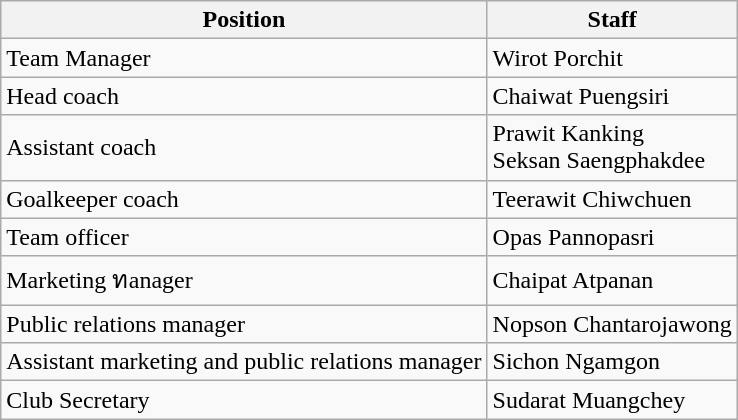<table class="wikitable">
<tr>
<th>Position</th>
<th>Staff</th>
</tr>
<tr>
<td>Team Manager</td>
<td> Wirot Porchit</td>
</tr>
<tr>
<td>Head coach</td>
<td> Chaiwat Puengsiri</td>
</tr>
<tr>
<td>Assistant coach</td>
<td> Prawit Kanking <br>  Seksan Saengphakdee</td>
</tr>
<tr>
<td>Goalkeeper coach</td>
<td> Teerawit Chiwchuen</td>
</tr>
<tr>
<td>Team officer</td>
<td> Opas Pannopasri</td>
</tr>
<tr>
<td>Marketing ทanager</td>
<td> Chaipat Atpanan</td>
</tr>
<tr>
<td>Public relations manager</td>
<td> Nopson Chantarojawong</td>
</tr>
<tr>
<td>Assistant marketing and public relations manager</td>
<td> Sichon Ngamgon</td>
</tr>
<tr>
<td>Club Secretary</td>
<td> Sudarat Muangchey</td>
</tr>
</table>
